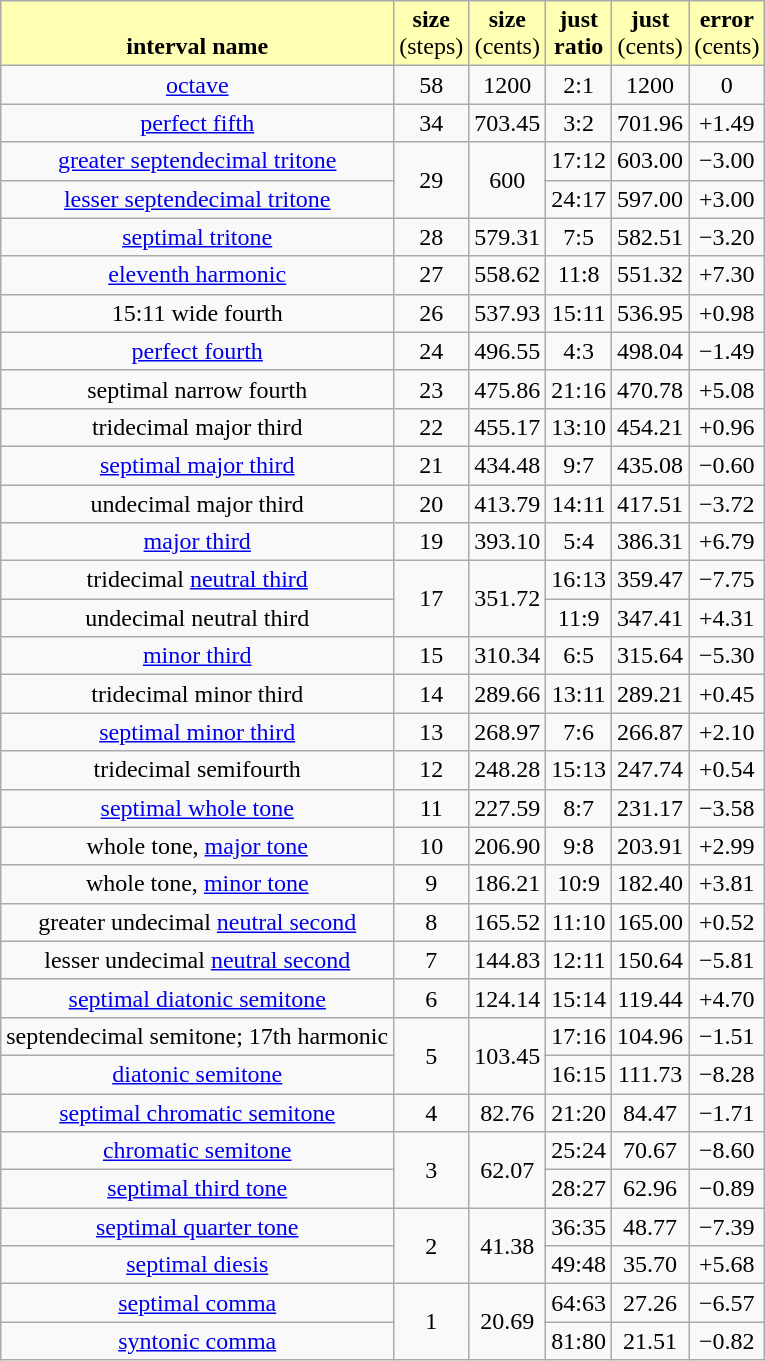<table class="wikitable">
<tr style="vertical-align:bottom;">
<td align=center bgcolor="#ffffb4"><strong>interval name</strong></td>
<td align=center bgcolor="#ffffb4"><strong>size</strong><br>(steps)</td>
<td align=center bgcolor="#ffffb4"><strong>size</strong><br>(cents)</td>
<td align=center bgcolor="#ffffb4"><strong>just<br>ratio</strong></td>
<td align=center bgcolor="#ffffb4"><strong>just</strong><br>(cents)</td>
<td align=center bgcolor="#ffffb4"><strong>error</strong><br>(cents)</td>
</tr>
<tr>
<td align=center><a href='#'>octave</a></td>
<td align=center>58</td>
<td align=center>1200</td>
<td align=center>2:1</td>
<td align=center>1200</td>
<td align=center>0</td>
</tr>
<tr>
<td align=center><a href='#'>perfect fifth</a></td>
<td align=center>34</td>
<td align=center>703.45</td>
<td align=center>3:2</td>
<td align=center>701.96</td>
<td align=center>+1.49</td>
</tr>
<tr>
<td align=center><a href='#'>greater septendecimal tritone</a></td>
<td rowspan=2 align=center>29</td>
<td rowspan=2 align=center>600</td>
<td align=center>17:12</td>
<td align=center>603.00</td>
<td align=center>−3.00</td>
</tr>
<tr>
<td align=center><a href='#'>lesser septendecimal tritone</a><br>
</td>
<td align=center>24:17</td>
<td align=center>597.00</td>
<td align=center>+3.00</td>
</tr>
<tr>
<td align=center><a href='#'>septimal tritone</a></td>
<td align=center>28</td>
<td align=center>579.31</td>
<td align=center>7:5</td>
<td align=center>582.51</td>
<td align=center>−3.20</td>
</tr>
<tr>
<td align=center><a href='#'>eleventh harmonic</a></td>
<td align=center>27</td>
<td align=center>558.62</td>
<td align=center>11:8</td>
<td align=center>551.32</td>
<td align=center>+7.30</td>
</tr>
<tr>
<td align=center>15:11 wide fourth</td>
<td align=center>26</td>
<td align=center>537.93</td>
<td align=center>15:11</td>
<td align=center>536.95</td>
<td align=center>+0.98</td>
</tr>
<tr>
<td align=center><a href='#'>perfect fourth</a></td>
<td align=center>24</td>
<td align=center>496.55</td>
<td align=center>4:3</td>
<td align=center>498.04</td>
<td align=center>−1.49</td>
</tr>
<tr>
<td align=center>septimal narrow fourth</td>
<td align=center>23</td>
<td align=center>475.86</td>
<td align=center>21:16</td>
<td align=center>470.78</td>
<td align=center>+5.08</td>
</tr>
<tr>
<td align=center>tridecimal major third</td>
<td align=center>22</td>
<td align=center>455.17</td>
<td align=center>13:10</td>
<td align=center>454.21</td>
<td align=center>+0.96</td>
</tr>
<tr>
<td align=center><a href='#'>septimal major third</a></td>
<td align=center>21</td>
<td align=center>434.48</td>
<td align=center>9:7</td>
<td align=center>435.08</td>
<td align=center>−0.60</td>
</tr>
<tr>
<td align=center>undecimal major third</td>
<td align=center>20</td>
<td align=center>413.79</td>
<td align=center>14:11</td>
<td align=center>417.51</td>
<td align=center>−3.72</td>
</tr>
<tr>
<td align=center><a href='#'>major third</a></td>
<td align=center>19</td>
<td align=center>393.10</td>
<td align=center>5:4</td>
<td align=center>386.31</td>
<td align=center>+6.79</td>
</tr>
<tr>
<td align=center>tridecimal <a href='#'>neutral third</a></td>
<td rowspan=2 align=center>17</td>
<td rowspan=2 align=center>351.72</td>
<td align=center>16:13</td>
<td align=center>359.47</td>
<td align=center>−7.75</td>
</tr>
<tr>
<td align=center>undecimal neutral third<br>
</td>
<td align=center>11:9</td>
<td align=center>347.41</td>
<td align=center>+4.31</td>
</tr>
<tr>
<td align=center><a href='#'>minor third</a></td>
<td align=center>15</td>
<td align=center>310.34</td>
<td align=center>6:5</td>
<td align=center>315.64</td>
<td align=center>−5.30</td>
</tr>
<tr>
<td align=center>tridecimal minor third</td>
<td align=center>14</td>
<td align=center>289.66</td>
<td align=center>13:11</td>
<td align=center>289.21</td>
<td align=center>+0.45</td>
</tr>
<tr>
<td align=center><a href='#'>septimal minor third</a></td>
<td align=center>13</td>
<td align=center>268.97</td>
<td align=center>7:6</td>
<td align=center>266.87</td>
<td align=center>+2.10</td>
</tr>
<tr>
<td align=center>tridecimal semifourth</td>
<td align=center>12</td>
<td align=center>248.28</td>
<td align=center>15:13</td>
<td align=center>247.74</td>
<td align=center>+0.54</td>
</tr>
<tr>
<td align=center><a href='#'>septimal whole tone</a></td>
<td align=center>11</td>
<td align=center>227.59</td>
<td align=center>8:7</td>
<td align=center>231.17</td>
<td align=center>−3.58</td>
</tr>
<tr>
<td align=center>whole tone, <a href='#'>major tone</a></td>
<td align=center>10</td>
<td align=center>206.90</td>
<td align=center>9:8</td>
<td align=center>203.91</td>
<td align=center>+2.99</td>
</tr>
<tr>
<td align=center>whole tone, <a href='#'>minor tone</a></td>
<td align=center>9</td>
<td align=center>186.21</td>
<td align=center>10:9</td>
<td align=center>182.40</td>
<td align=center>+3.81</td>
</tr>
<tr>
<td align=center>greater undecimal <a href='#'>neutral second</a></td>
<td align=center>8</td>
<td align=center>165.52</td>
<td align=center>11:10</td>
<td align=center>165.00</td>
<td align=center>+0.52</td>
</tr>
<tr>
<td align=center>lesser undecimal <a href='#'>neutral second</a></td>
<td align=center>7</td>
<td align=center>144.83</td>
<td align=center>12:11</td>
<td align=center>150.64</td>
<td align=center>−5.81</td>
</tr>
<tr>
<td align=center><a href='#'>septimal diatonic semitone</a></td>
<td align=center>6</td>
<td align=center>124.14</td>
<td align=center>15:14</td>
<td align=center>119.44</td>
<td align=center>+4.70</td>
</tr>
<tr>
<td align=center>septendecimal semitone; 17th harmonic</td>
<td align=center rowspan=2>5</td>
<td align=center rowspan=2>103.45</td>
<td align=center>17:16</td>
<td align=center>104.96</td>
<td align=center>−1.51</td>
</tr>
<tr>
<td align=center><a href='#'>diatonic semitone</a></td>
<td align=center>16:15</td>
<td align=center>111.73</td>
<td align=center>−8.28</td>
</tr>
<tr>
<td align=center><a href='#'>septimal chromatic semitone</a></td>
<td align=center>4</td>
<td align=center>82.76</td>
<td align=center>21:20</td>
<td align=center>84.47</td>
<td align=center>−1.71</td>
</tr>
<tr>
<td align=center><a href='#'>chromatic semitone</a></td>
<td align=center rowspan=2>3</td>
<td align=center rowspan=2>62.07</td>
<td align=center>25:24</td>
<td align=center>70.67</td>
<td align=center>−8.60</td>
</tr>
<tr>
<td align=center><a href='#'>septimal third tone</a></td>
<td align=center>28:27</td>
<td align=center>62.96</td>
<td align=center>−0.89</td>
</tr>
<tr>
<td align=center><a href='#'>septimal quarter tone</a></td>
<td align=center rowspan=2>2</td>
<td align=center rowspan=2>41.38</td>
<td align=center>36:35</td>
<td align=center>48.77</td>
<td align=center>−7.39</td>
</tr>
<tr>
<td align=center><a href='#'>septimal diesis</a></td>
<td align=center>49:48</td>
<td align=center>35.70</td>
<td align=center>+5.68</td>
</tr>
<tr>
<td align=center><a href='#'>septimal comma</a></td>
<td align=center rowspan=2>1</td>
<td align=center rowspan=2>20.69</td>
<td align=center>64:63</td>
<td align=center>27.26</td>
<td align=center>−6.57</td>
</tr>
<tr>
<td align=center><a href='#'>syntonic comma</a></td>
<td align=center>81:80</td>
<td align=center>21.51</td>
<td align=center>−0.82</td>
</tr>
</table>
